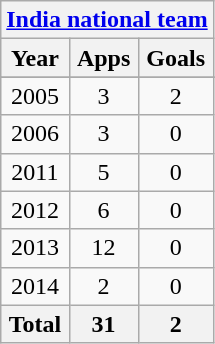<table class="wikitable" style="text-align:center">
<tr>
<th colspan="3"><a href='#'>India national team</a></th>
</tr>
<tr>
<th>Year</th>
<th>Apps</th>
<th>Goals</th>
</tr>
<tr>
</tr>
<tr>
<td>2005</td>
<td>3</td>
<td>2</td>
</tr>
<tr>
<td>2006</td>
<td>3</td>
<td>0</td>
</tr>
<tr>
<td>2011</td>
<td>5</td>
<td>0</td>
</tr>
<tr>
<td>2012</td>
<td>6</td>
<td>0</td>
</tr>
<tr>
<td>2013</td>
<td>12</td>
<td>0</td>
</tr>
<tr>
<td>2014</td>
<td>2</td>
<td>0</td>
</tr>
<tr>
<th>Total</th>
<th>31</th>
<th>2</th>
</tr>
</table>
